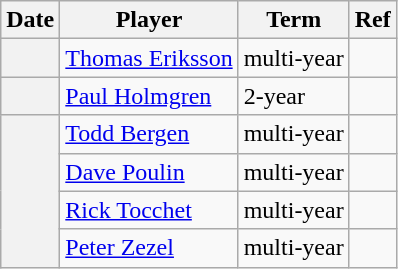<table class="wikitable plainrowheaders">
<tr>
<th>Date</th>
<th>Player</th>
<th>Term</th>
<th>Ref</th>
</tr>
<tr>
<th scope="row"></th>
<td><a href='#'>Thomas Eriksson</a></td>
<td>multi-year</td>
<td></td>
</tr>
<tr>
<th scope="row"></th>
<td><a href='#'>Paul Holmgren</a></td>
<td>2-year</td>
<td></td>
</tr>
<tr>
<th scope="row" rowspan="4"></th>
<td><a href='#'>Todd Bergen</a></td>
<td>multi-year</td>
<td></td>
</tr>
<tr>
<td><a href='#'>Dave Poulin</a></td>
<td>multi-year</td>
<td></td>
</tr>
<tr>
<td><a href='#'>Rick Tocchet</a></td>
<td>multi-year</td>
<td></td>
</tr>
<tr>
<td><a href='#'>Peter Zezel</a></td>
<td>multi-year</td>
<td></td>
</tr>
</table>
